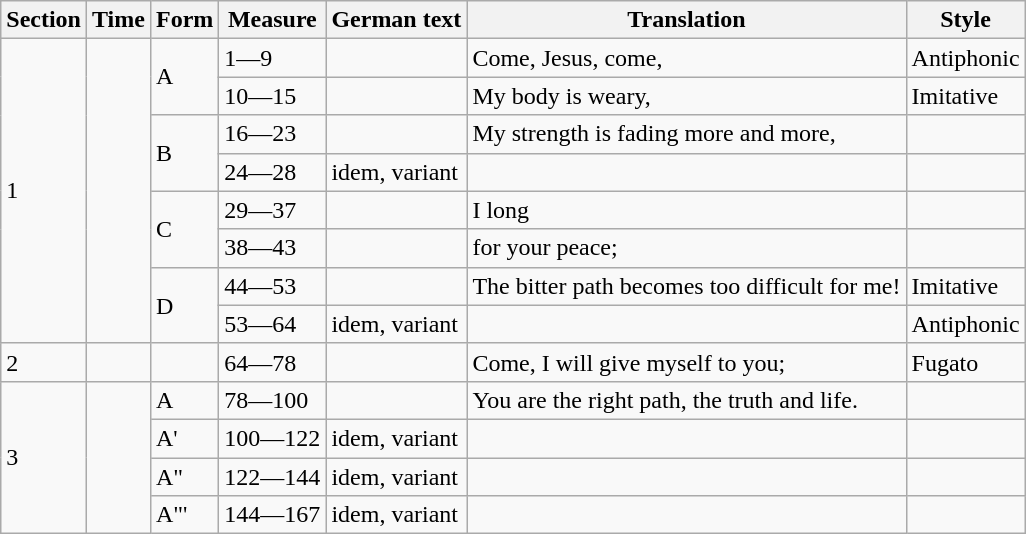<table class="wikitable alternance centre">
<tr>
<th scope="col">Section</th>
<th scope="col">Time</th>
<th scope="col">Form</th>
<th scope="col">Measure</th>
<th scope="col">German text</th>
<th scope="col">Translation</th>
<th scope="col">Style</th>
</tr>
<tr>
<td rowspan="8">1</td>
<td rowspan="8"></td>
<td rowspan="2">A</td>
<td>1—9</td>
<td></td>
<td>Come, Jesus, come,</td>
<td>Antiphonic</td>
</tr>
<tr>
<td>10—15</td>
<td></td>
<td>My body is weary,</td>
<td>Imitative</td>
</tr>
<tr>
<td rowspan="2">B</td>
<td>16—23</td>
<td></td>
<td>My strength is fading more and more,</td>
<td></td>
</tr>
<tr>
<td>24—28</td>
<td>idem, variant</td>
<td></td>
<td></td>
</tr>
<tr>
<td rowspan="2">C</td>
<td>29—37</td>
<td></td>
<td>I long</td>
<td></td>
</tr>
<tr>
<td>38—43</td>
<td></td>
<td>for your peace;</td>
<td></td>
</tr>
<tr>
<td rowspan="2">D</td>
<td>44—53</td>
<td></td>
<td>The bitter path becomes too difficult for me!</td>
<td>Imitative</td>
</tr>
<tr>
<td>53—64</td>
<td>idem, variant</td>
<td></td>
<td>Antiphonic</td>
</tr>
<tr>
<td>2</td>
<td></td>
<td></td>
<td>64—78</td>
<td></td>
<td>Come, I will give myself to you;</td>
<td>Fugato</td>
</tr>
<tr>
<td rowspan="4">3</td>
<td rowspan="4"></td>
<td>A</td>
<td>78—100</td>
<td></td>
<td>You are the right path, the truth and life.</td>
<td></td>
</tr>
<tr>
<td>A'</td>
<td>100—122</td>
<td>idem, variant</td>
<td></td>
<td></td>
</tr>
<tr>
<td>A"</td>
<td>122—144</td>
<td>idem, variant</td>
<td></td>
<td></td>
</tr>
<tr>
<td>A"'</td>
<td>144—167</td>
<td>idem, variant</td>
<td></td>
<td></td>
</tr>
</table>
